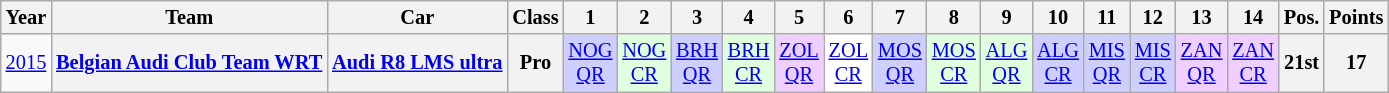<table class="wikitable" border="1" style="text-align:center; font-size:85%;">
<tr>
<th>Year</th>
<th>Team</th>
<th>Car</th>
<th>Class</th>
<th>1</th>
<th>2</th>
<th>3</th>
<th>4</th>
<th>5</th>
<th>6</th>
<th>7</th>
<th>8</th>
<th>9</th>
<th>10</th>
<th>11</th>
<th>12</th>
<th>13</th>
<th>14</th>
<th>Pos.</th>
<th>Points</th>
</tr>
<tr>
<td><a href='#'>2015</a></td>
<th nowrap><a href='#'>Belgian Audi Club Team WRT</a></th>
<th nowrap><a href='#'>Audi R8 LMS ultra</a></th>
<th>Pro</th>
<td style="background:#CFCFFF;"><a href='#'>NOG<br>QR</a><br></td>
<td style="background:#DFFFDF;"><a href='#'>NOG<br>CR</a><br></td>
<td style="background:#CFCFFF;"><a href='#'>BRH<br>QR</a><br></td>
<td style="background:#DFFFDF;"><a href='#'>BRH<br>CR</a><br></td>
<td style="background:#EFCFFF;"><a href='#'>ZOL<br>QR</a><br></td>
<td style="background:#FFFFFF;"><a href='#'>ZOL<br>CR</a><br></td>
<td style="background:#CFCFFF;"><a href='#'>MOS<br>QR</a><br></td>
<td style="background:#DFFFDF;"><a href='#'>MOS<br>CR</a><br></td>
<td style="background:#DFFFDF;"><a href='#'>ALG<br>QR</a><br></td>
<td style="background:#CFCFFF;"><a href='#'>ALG<br>CR</a><br></td>
<td style="background:#CFCFFF;"><a href='#'>MIS<br>QR</a><br></td>
<td style="background:#CFCFFF;"><a href='#'>MIS<br>CR</a><br></td>
<td style="background:#EFCFFF;"><a href='#'>ZAN<br>QR</a><br></td>
<td style="background:#EFCFFF;"><a href='#'>ZAN<br>CR</a><br></td>
<th>21st</th>
<th>17</th>
</tr>
</table>
